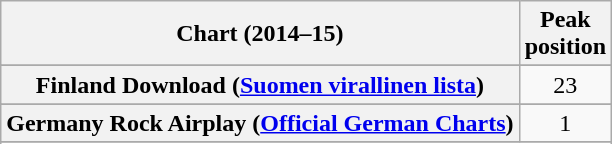<table class="wikitable sortable plainrowheaders" style="text-align:center">
<tr>
<th scope="col">Chart (2014–15)</th>
<th scope="col">Peak<br>position</th>
</tr>
<tr>
</tr>
<tr>
</tr>
<tr>
</tr>
<tr>
<th scope="row">Finland Download (<a href='#'>Suomen virallinen lista</a>)</th>
<td>23</td>
</tr>
<tr>
</tr>
<tr>
<th scope="row">Germany Rock Airplay (<a href='#'>Official German Charts</a>)</th>
<td>1</td>
</tr>
<tr>
</tr>
<tr>
</tr>
<tr>
</tr>
<tr>
</tr>
<tr>
</tr>
<tr>
</tr>
<tr>
</tr>
<tr>
</tr>
</table>
